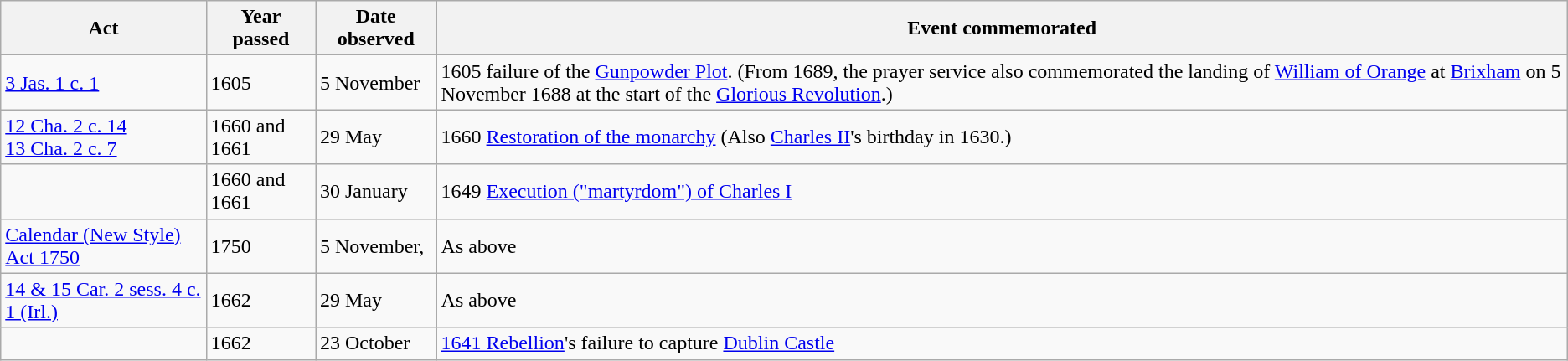<table class="wikitable">
<tr>
<th>Act</th>
<th>Year passed</th>
<th>Date observed</th>
<th>Event commemorated</th>
</tr>
<tr>
<td><a href='#'>3 Jas. 1 c. 1</a></td>
<td>1605</td>
<td>5 November </td>
<td>1605 failure of the <a href='#'>Gunpowder Plot</a>. (From 1689, the prayer service also commemorated the landing of <a href='#'>William of Orange</a> at <a href='#'>Brixham</a> on 5 November 1688 at the start of the <a href='#'>Glorious Revolution</a>.)</td>
</tr>
<tr>
<td><a href='#'>12 Cha. 2 c. 14</a> <br><a href='#'>13 Cha. 2 c. 7</a></td>
<td>1660 and 1661</td>
<td>29 May </td>
<td>1660 <a href='#'>Restoration of the monarchy</a> (Also <a href='#'>Charles II</a>'s birthday in 1630.)</td>
</tr>
<tr>
<td><br></td>
<td>1660 and 1661</td>
<td>30 January </td>
<td>1649 <a href='#'>Execution ("martyrdom") of Charles I</a></td>
</tr>
<tr>
<td><a href='#'>Calendar (New Style) Act 1750</a></td>
<td>1750</td>
<td>5 November,  </td>
<td>As above</td>
</tr>
<tr>
<td><a href='#'>14 & 15 Car. 2 sess. 4 c. 1 (Irl.)</a></td>
<td>1662</td>
<td>29 May</td>
<td>As above</td>
</tr>
<tr>
<td></td>
<td>1662</td>
<td>23 October</td>
<td><a href='#'>1641 Rebellion</a>'s failure to capture <a href='#'>Dublin Castle</a></td>
</tr>
</table>
